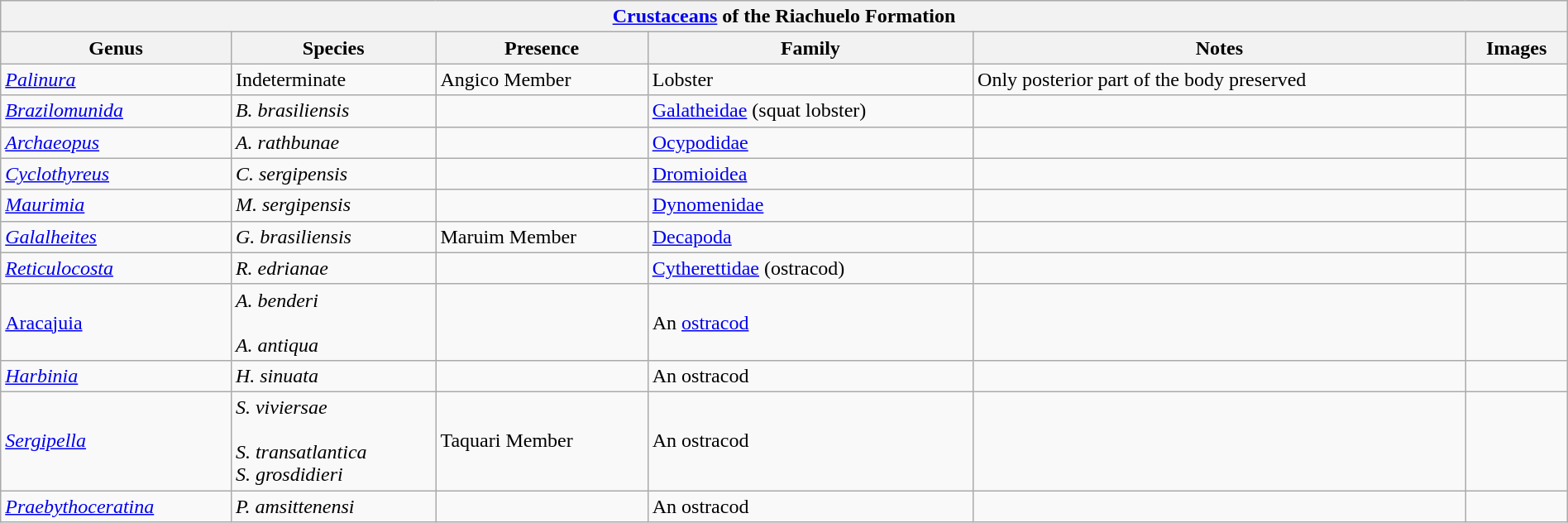<table class="wikitable" align="center" width="100%">
<tr>
<th colspan="6" align="center"><strong><a href='#'>Crustaceans</a> of the Riachuelo Formation</strong></th>
</tr>
<tr>
<th>Genus</th>
<th>Species</th>
<th>Presence</th>
<th>Family</th>
<th>Notes</th>
<th>Images</th>
</tr>
<tr>
<td><em><a href='#'>Palinura</a></em></td>
<td>Indeterminate</td>
<td>Angico Member</td>
<td>Lobster</td>
<td>Only posterior part of the body preserved</td>
<td></td>
</tr>
<tr>
<td><em><a href='#'>Brazilomunida</a></em></td>
<td><em>B. brasiliensis</em></td>
<td></td>
<td><a href='#'>Galatheidae</a> (squat lobster)</td>
<td></td>
<td></td>
</tr>
<tr>
<td><em><a href='#'>Archaeopus</a></em></td>
<td><em>A. rathbunae</em></td>
<td></td>
<td><a href='#'>Ocypodidae</a></td>
<td></td>
<td></td>
</tr>
<tr>
<td><em><a href='#'>Cyclothyreus</a></em></td>
<td><em>C. sergipensis</em></td>
<td></td>
<td><a href='#'>Dromioidea</a></td>
<td></td>
<td></td>
</tr>
<tr>
<td><em><a href='#'>Maurimia</a></em></td>
<td><em>M. sergipensis</em></td>
<td></td>
<td><a href='#'>Dynomenidae</a></td>
<td></td>
<td></td>
</tr>
<tr>
<td><em><a href='#'>Galalheites</a></em></td>
<td><em>G. brasiliensis</em></td>
<td>Maruim Member</td>
<td><a href='#'>Decapoda</a></td>
<td></td>
<td></td>
</tr>
<tr>
<td><em><a href='#'>Reticulocosta</a></em></td>
<td><em>R. edrianae</em></td>
<td></td>
<td><a href='#'>Cytherettidae</a> (ostracod)</td>
<td></td>
<td></td>
</tr>
<tr>
<td><a href='#'>Aracajuia</a></td>
<td><em>A. benderi</em><br><br><em>A. antiqua</em></td>
<td></td>
<td>An <a href='#'>ostracod</a></td>
<td></td>
<td></td>
</tr>
<tr>
<td><em><a href='#'>Harbinia</a></em></td>
<td><em>H. sinuata</em></td>
<td></td>
<td>An ostracod</td>
<td></td>
<td></td>
</tr>
<tr>
<td><em><a href='#'>Sergipella</a></em></td>
<td><em>S. viviersae</em><br><br><em>S. transatlantica</em><br>
<em>S. grosdidieri</em></td>
<td>Taquari Member</td>
<td>An ostracod</td>
<td></td>
<td></td>
</tr>
<tr>
<td><em><a href='#'>Praebythoceratina</a></em></td>
<td><em>P. amsittenensi</em></td>
<td></td>
<td>An ostracod</td>
<td></td>
<td></td>
</tr>
</table>
